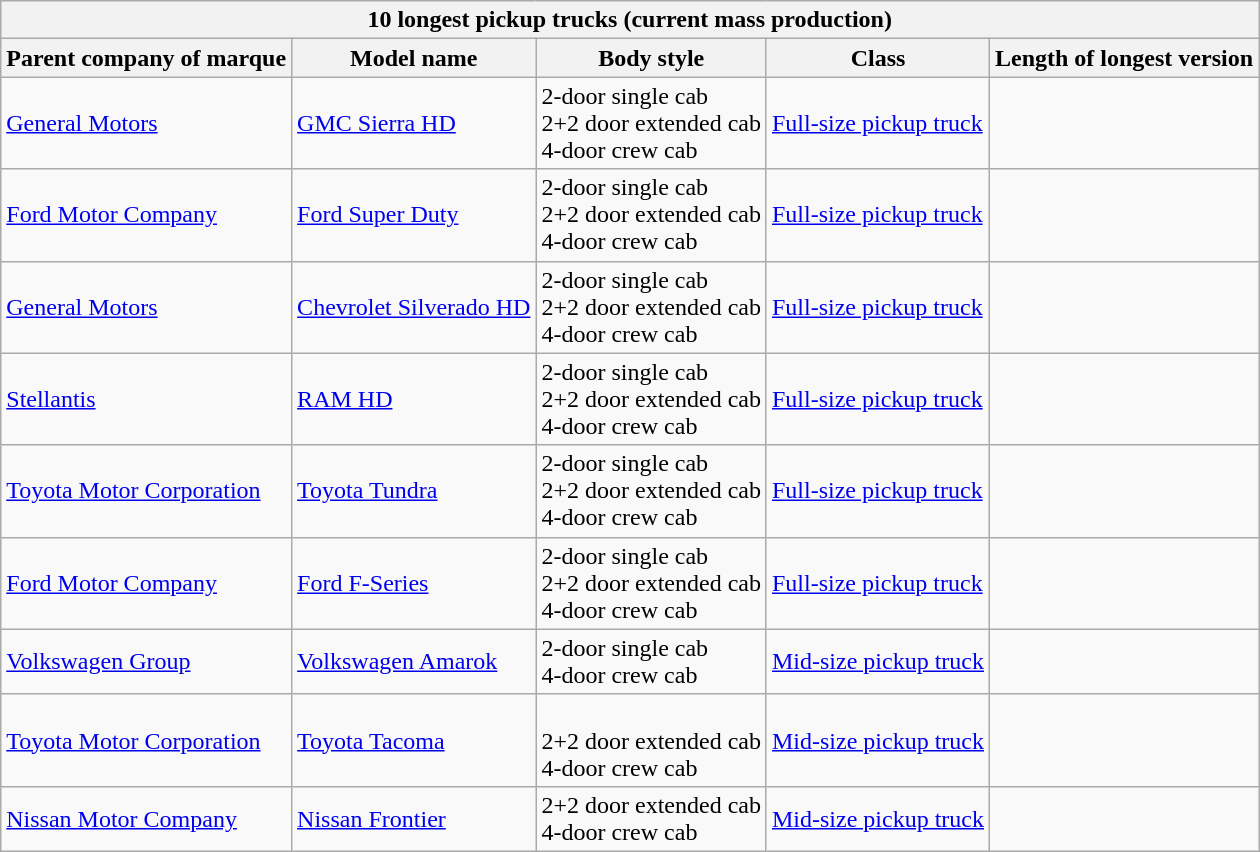<table class="wikitable">
<tr>
<th colspan="5">10 longest pickup trucks (current mass production)</th>
</tr>
<tr>
<th>Parent company of marque</th>
<th>Model name</th>
<th>Body style</th>
<th>Class</th>
<th>Length of longest version</th>
</tr>
<tr>
<td><a href='#'>General Motors</a></td>
<td><a href='#'>GMC Sierra HD</a> </td>
<td>2-door single cab<br>2+2 door extended cab<br>4-door crew cab</td>
<td><a href='#'>Full-size pickup truck</a></td>
<td></td>
</tr>
<tr>
<td><a href='#'>Ford Motor Company</a></td>
<td><a href='#'>Ford Super Duty</a></td>
<td>2-door single cab<br>2+2 door extended cab<br>4-door crew cab</td>
<td><a href='#'>Full-size pickup truck</a></td>
<td></td>
</tr>
<tr>
<td><a href='#'>General Motors</a></td>
<td><a href='#'>Chevrolet Silverado HD</a></td>
<td>2-door single cab<br>2+2 door extended cab<br>4-door crew cab</td>
<td><a href='#'>Full-size pickup truck</a></td>
<td></td>
</tr>
<tr>
<td><a href='#'>Stellantis</a></td>
<td><a href='#'>RAM HD</a></td>
<td>2-door single cab<br>2+2 door extended cab<br>4-door crew cab</td>
<td><a href='#'>Full-size pickup truck</a></td>
<td></td>
</tr>
<tr>
<td><a href='#'>Toyota Motor Corporation</a></td>
<td><a href='#'>Toyota Tundra</a></td>
<td>2-door single cab<br>2+2 door extended cab<br>4-door crew cab</td>
<td><a href='#'>Full-size pickup truck</a></td>
<td></td>
</tr>
<tr>
<td><a href='#'>Ford Motor Company</a></td>
<td><a href='#'>Ford F-Series</a> </td>
<td>2-door single cab<br>2+2 door extended cab<br>4-door crew cab</td>
<td><a href='#'>Full-size pickup truck</a></td>
<td></td>
</tr>
<tr>
<td><a href='#'>Volkswagen Group</a></td>
<td><a href='#'>Volkswagen Amarok</a></td>
<td>2-door single cab<br>4-door crew cab</td>
<td><a href='#'>Mid-size pickup truck</a></td>
<td></td>
</tr>
<tr>
<td><a href='#'>Toyota Motor Corporation</a></td>
<td><a href='#'>Toyota Tacoma</a></td>
<td><br>2+2 door extended cab<br>4-door crew cab</td>
<td><a href='#'>Mid-size pickup truck</a></td>
<td></td>
</tr>
<tr>
<td><a href='#'>Nissan Motor Company</a></td>
<td><a href='#'>Nissan Frontier</a></td>
<td>2+2 door extended cab<br>4-door crew cab</td>
<td><a href='#'>Mid-size pickup truck</a></td>
<td></td>
</tr>
</table>
